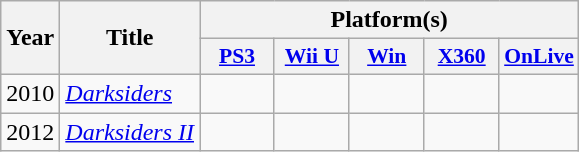<table class="wikitable">
<tr>
<th rowspan="2">Year</th>
<th rowspan="2">Title</th>
<th colspan="5">Platform(s)</th>
</tr>
<tr>
<th style="width:3em; font-size:90%"><a href='#'>PS3</a></th>
<th style="width:3em; font-size:90%"><a href='#'>Wii U</a></th>
<th style="width:3em; font-size:90%"><a href='#'>Win</a></th>
<th style="width:3em; font-size:90%"><a href='#'>X360</a></th>
<th style="width:3em; font-size:90%"><a href='#'>OnLive</a></th>
</tr>
<tr>
<td>2010</td>
<td><em><a href='#'>Darksiders</a></em></td>
<td></td>
<td></td>
<td></td>
<td></td>
<td></td>
</tr>
<tr>
<td>2012</td>
<td><em><a href='#'>Darksiders II</a></em></td>
<td></td>
<td></td>
<td></td>
<td></td>
<td></td>
</tr>
</table>
